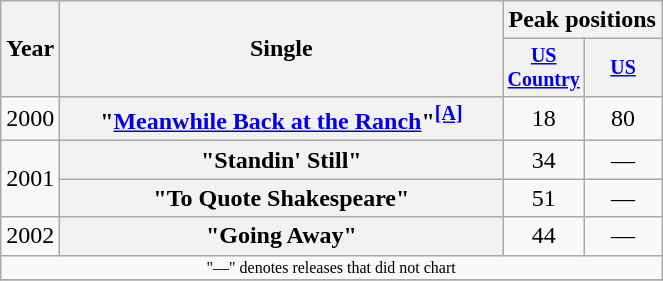<table class="wikitable plainrowheaders" style="text-align:center;">
<tr>
<th rowspan="2">Year</th>
<th rowspan="2" style="width:18em;">Single</th>
<th colspan="2">Peak positions</th>
</tr>
<tr style="font-size:smaller;">
<th width="45"><a href='#'>US Country</a><br></th>
<th width="45"><a href='#'>US</a><br></th>
</tr>
<tr>
<td>2000</td>
<th scope="row">"<a href='#'>Meanwhile Back at the Ranch</a>"<sup><a href='#'><strong>[A]</strong></a></sup></th>
<td>18</td>
<td>80</td>
</tr>
<tr>
<td rowspan="2">2001</td>
<th scope="row">"Standin' Still"</th>
<td>34</td>
<td>—</td>
</tr>
<tr>
<th scope="row">"To Quote Shakespeare"</th>
<td>51</td>
<td>—</td>
</tr>
<tr>
<td>2002</td>
<th scope="row">"Going Away"</th>
<td>44</td>
<td>—</td>
</tr>
<tr>
<td colspan="4" style="font-size:8pt">"—" denotes releases that did not chart</td>
</tr>
<tr>
</tr>
</table>
